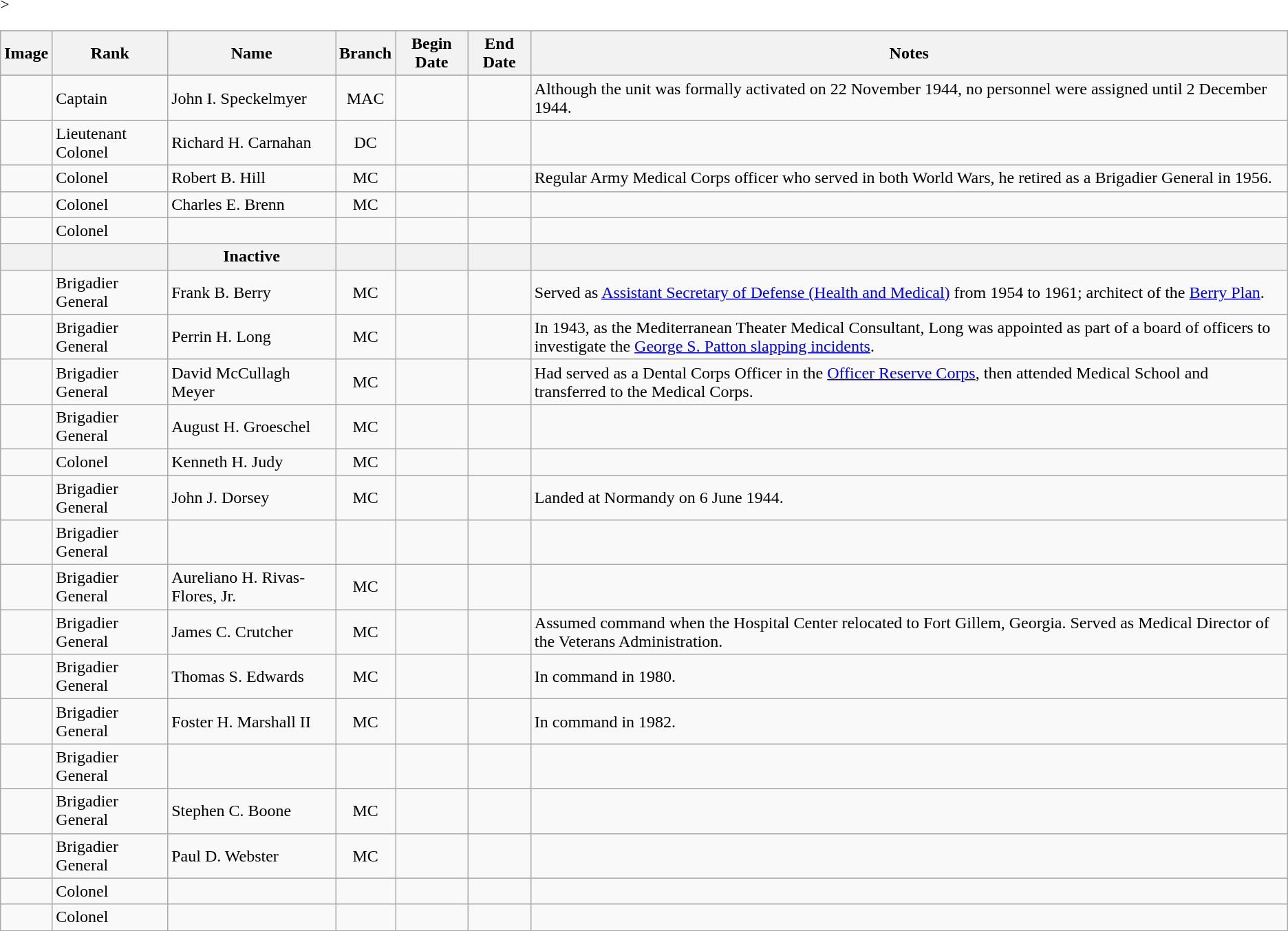<table class="wikitable sortable">
<tr>
<th class=unsortable>Image</th>
<th class=unsortable>Rank</th>
<th>Name</th>
<th>Branch</th>
<th>Begin Date</th>
<th>End Date</th>
<th class=unsortable>Notes</th>
</tr>
<tr>
<td></td>
<td>Captain</td>
<td Sortname>John I. Speckelmyer</td>
<td align=center>MAC</td>
<td align=center></td>
<td align=center></td>
<td>Although the unit was formally activated on 22 November 1944, no personnel were assigned until 2 December 1944.</td>
</tr>
<tr>
<td></td>
<td>Lieutenant Colonel</td>
<td Sortname>Richard H. Carnahan</td>
<td align=center>DC</td>
<td align=center></td>
<td align=center></td>
<td></td>
</tr>
<tr>
<td></td>
<td>Colonel</td>
<td Sortname>Robert B. Hill</td>
<td align=center>MC</td>
<td align=center></td>
<td align=center></td>
<td>Regular Army Medical Corps officer who served in both World Wars, he retired as a Brigadier General in 1956.</td>
</tr>
<tr>
<td></td>
<td>Colonel</td>
<td Sortname>Charles E. Brenn</td>
<td align=center>MC</td>
<td align=center></td>
<td align=center></td>
<td></td>
</tr>
<tr>
<td></td>
<td>Colonel</td>
<td Sortname></td>
<td align=center></td>
<td align=center></td>
<td align=center></td>
<td></td>
</tr>
<tr>
<th></th>
<th></th>
<th Sortname>Inactive</th>
<th align=center></th>
<th align=center></th>
<th align=center></th>
<th></th>
</tr>
<tr>
<td></td>
<td>Brigadier General</td>
<td Sortname>Frank B. Berry</td>
<td align=center>MC</td>
<td align=center></td>
<td align=center></td>
<td>Served as <a href='#'>Assistant Secretary of Defense (Health and Medical)</a> from 1954 to 1961; architect of the <a href='#'>Berry Plan</a>.</td>
</tr>
<tr>
<td></td>
<td>Brigadier General</td>
<td Sortname>Perrin H. Long</td>
<td align=center>MC</td>
<td align=center></td>
<td align=center></td>
<td>In 1943, as the Mediterranean Theater Medical Consultant, Long was appointed as part of a board of officers to investigate the <a href='#'>George S. Patton slapping incidents</a>.</td>
</tr>
<tr>
<td></td>
<td>Brigadier General</td>
<td Sortname>David McCullagh Meyer</td>
<td align=center>MC</td>
<td align=center></td>
<td align=center></td>
<td>Had served as a Dental Corps Officer in the <a href='#'>Officer Reserve Corps</a>, then attended Medical School and transferred to the Medical Corps.</td>
</tr>
<tr>
<td></td>
<td>Brigadier General</td>
<td Sortname>August H. Groeschel</td>
<td align=center>MC</td>
<td align=center></td>
<td align=center></td>
<td></td>
</tr>
<tr>
<td></td>
<td>Colonel</td>
<td Sortname>Kenneth H. Judy</td>
<td align=center>MC</td>
<td align=center></td>
<td align=center></td>
<td></td>
</tr>
<tr>
<td></td>
<td>Brigadier General</td>
<td Sortname>John J. Dorsey</td>
<td align=center>MC</td>
<td align=center></td>
<td align=center></td>
<td>Landed at Normandy on 6 June 1944.</td>
</tr>
<tr>
<td></td>
<td>Brigadier General</td>
<td Sortname></td>
<td align=center></td>
<td align=center></td>
<td align=center></td>
<td></td>
</tr>
<tr>
<td></td>
<td>Brigadier General</td>
<td Sortname>Aureliano H. Rivas-Flores, Jr.</td>
<td align=center>MC</td>
<td align=center></td>
<td align=center></td>
<td></td>
</tr>
<tr>
<td></td>
<td>Brigadier General</td>
<td Sortname>James C. Crutcher</td>
<td align=center>MC</td>
<td align=center></td>
<td align=center></td>
<td>Assumed command when the Hospital Center relocated to Fort Gillem, Georgia. Served as Medical Director of the Veterans Administration.</td>
</tr>
<tr>
<td></td>
<td>Brigadier General</td>
<td Sortname>Thomas S. Edwards</td>
<td align=center>MC</td>
<td align=center></td>
<td align=center></td>
<td>In command in 1980.</td>
</tr>
<tr>
<td></td>
<td>Brigadier General</td>
<td Sortname>Foster H. Marshall II</td>
<td align=center>MC</td>
<td align=center></td>
<td align=center></td>
<td>In command in 1982.</td>
</tr>
<tr>
<td></td>
<td>Brigadier General</td>
<td Sortname></td>
<td align=center></td>
<td align=center></td>
<td align=center></td>
<td></td>
</tr>
<tr>
<td></td>
<td>Brigadier General</td>
<td Sortname>Stephen C. Boone</td>
<td align=center>MC</td>
<td align=center></td>
<td align=center></td>
<td></td>
</tr>
<tr>
<td></td>
<td>Brigadier General</td>
<td Sortname>Paul D. Webster</td>
<td align=center>MC</td>
<td align=center></td>
<td align=center></td>
<td></td>
</tr>
<tr>
<td></td>
<td>Colonel</td>
<td Sortname></td>
<td align=center></td>
<td align=center></td>
<td align=center></td>
<td></td>
</tr>
<tr>
<td></td>
<td>Colonel</td>
<td Sortname></td>
<td align=center></td>
<td align=center></td>
<td align=center></td>
<td></td>
</tr>
<tr -->>
</tr>
</table>
